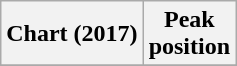<table class="wikitable plainrowheaders" style="text-align:center">
<tr>
<th scope="col">Chart (2017)</th>
<th scope="col">Peak<br>position</th>
</tr>
<tr>
</tr>
</table>
